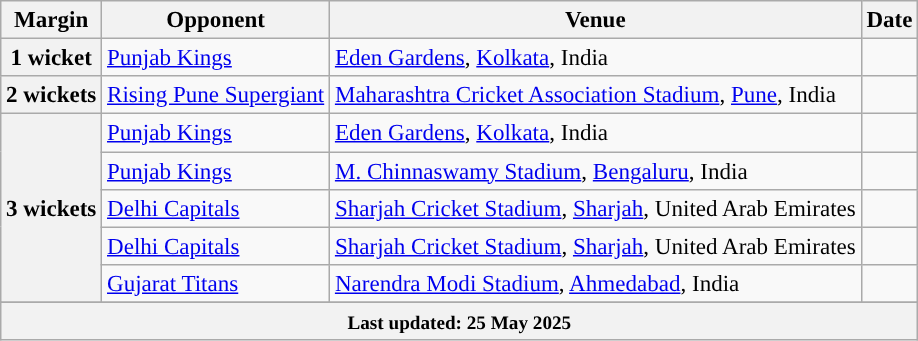<table class="wikitable sortable" style="text-align:left;font-size:96%;">
<tr>
<th>Margin</th>
<th>Opponent</th>
<th>Venue</th>
<th>Date</th>
</tr>
<tr>
<th>1 wicket</th>
<td><a href='#'>Punjab Kings</a></td>
<td><a href='#'>Eden Gardens</a>, <a href='#'>Kolkata</a>, India</td>
<td></td>
</tr>
<tr>
<th>2 wickets</th>
<td><a href='#'>Rising Pune Supergiant</a></td>
<td><a href='#'>Maharashtra Cricket Association Stadium</a>, <a href='#'>Pune</a>, India</td>
<td></td>
</tr>
<tr>
<th rowspan=5>3 wickets</th>
<td><a href='#'>Punjab Kings</a></td>
<td><a href='#'>Eden Gardens</a>, <a href='#'>Kolkata</a>, India</td>
<td></td>
</tr>
<tr>
<td><a href='#'>Punjab Kings</a></td>
<td><a href='#'>M. Chinnaswamy Stadium</a>, <a href='#'>Bengaluru</a>, India</td>
<td></td>
</tr>
<tr>
<td><a href='#'>Delhi Capitals</a></td>
<td><a href='#'>Sharjah Cricket Stadium</a>, <a href='#'>Sharjah</a>, United Arab Emirates</td>
<td></td>
</tr>
<tr>
<td><a href='#'>Delhi Capitals</a></td>
<td><a href='#'>Sharjah Cricket Stadium</a>, <a href='#'>Sharjah</a>, United Arab Emirates</td>
<td></td>
</tr>
<tr>
<td><a href='#'>Gujarat Titans</a></td>
<td><a href='#'>Narendra Modi Stadium</a>, <a href='#'>Ahmedabad</a>, India</td>
<td></td>
</tr>
<tr>
</tr>
<tr class="sortbottom">
<th colspan="4"><small>Last updated: 25 May 2025</small></th>
</tr>
</table>
